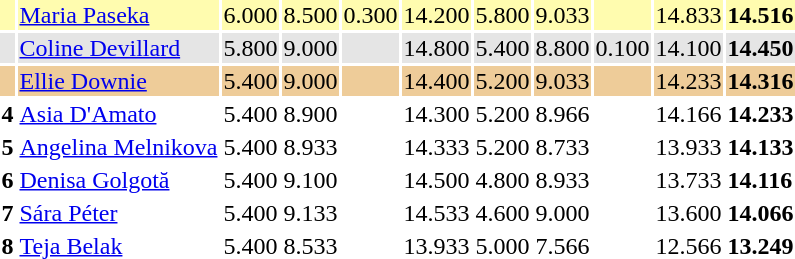<table>
<tr style="background:#fffcaf;">
<th scope=row style="text-align:center"></th>
<td align=left> <a href='#'>Maria Paseka</a></td>
<td>6.000</td>
<td>8.500</td>
<td>0.300</td>
<td>14.200</td>
<td>5.800</td>
<td>9.033</td>
<td></td>
<td>14.833</td>
<td><strong>14.516</strong></td>
</tr>
<tr style="background:#e5e5e5;">
<th scope=row style="text-align:center"></th>
<td align=left> <a href='#'>Coline Devillard</a></td>
<td>5.800</td>
<td>9.000</td>
<td></td>
<td>14.800</td>
<td>5.400</td>
<td>8.800</td>
<td>0.100</td>
<td>14.100</td>
<td><strong>14.450</strong></td>
</tr>
<tr style="background:#ec9;">
<th scope=row style="text-align:center"></th>
<td align=left> <a href='#'>Ellie Downie</a></td>
<td>5.400</td>
<td>9.000</td>
<td></td>
<td>14.400</td>
<td>5.200</td>
<td>9.033</td>
<td></td>
<td>14.233</td>
<td><strong>14.316</strong></td>
</tr>
<tr>
<th scope=row style="text-align:center">4</th>
<td align=left> <a href='#'>Asia D'Amato</a></td>
<td>5.400</td>
<td>8.900</td>
<td></td>
<td>14.300</td>
<td>5.200</td>
<td>8.966</td>
<td></td>
<td>14.166</td>
<td><strong>14.233</strong></td>
</tr>
<tr>
<th scope=row style="text-align:center">5</th>
<td align=left> <a href='#'>Angelina Melnikova</a></td>
<td>5.400</td>
<td>8.933</td>
<td></td>
<td>14.333</td>
<td>5.200</td>
<td>8.733</td>
<td></td>
<td>13.933</td>
<td><strong>14.133</strong></td>
</tr>
<tr>
<th scope=row style="text-align:center">6</th>
<td align=left> <a href='#'>Denisa Golgotă</a></td>
<td>5.400</td>
<td>9.100</td>
<td></td>
<td>14.500</td>
<td>4.800</td>
<td>8.933</td>
<td></td>
<td>13.733</td>
<td><strong>14.116</strong></td>
</tr>
<tr>
<th scope=row style="text-align:center">7</th>
<td align=left> <a href='#'>Sára Péter</a></td>
<td>5.400</td>
<td>9.133</td>
<td></td>
<td>14.533</td>
<td>4.600</td>
<td>9.000</td>
<td></td>
<td>13.600</td>
<td><strong>14.066</strong></td>
</tr>
<tr>
<th scope=row style="text-align:center">8</th>
<td align=left> <a href='#'>Teja Belak</a></td>
<td>5.400</td>
<td>8.533</td>
<td></td>
<td>13.933</td>
<td>5.000</td>
<td>7.566</td>
<td></td>
<td>12.566</td>
<td><strong>13.249</strong></td>
</tr>
</table>
